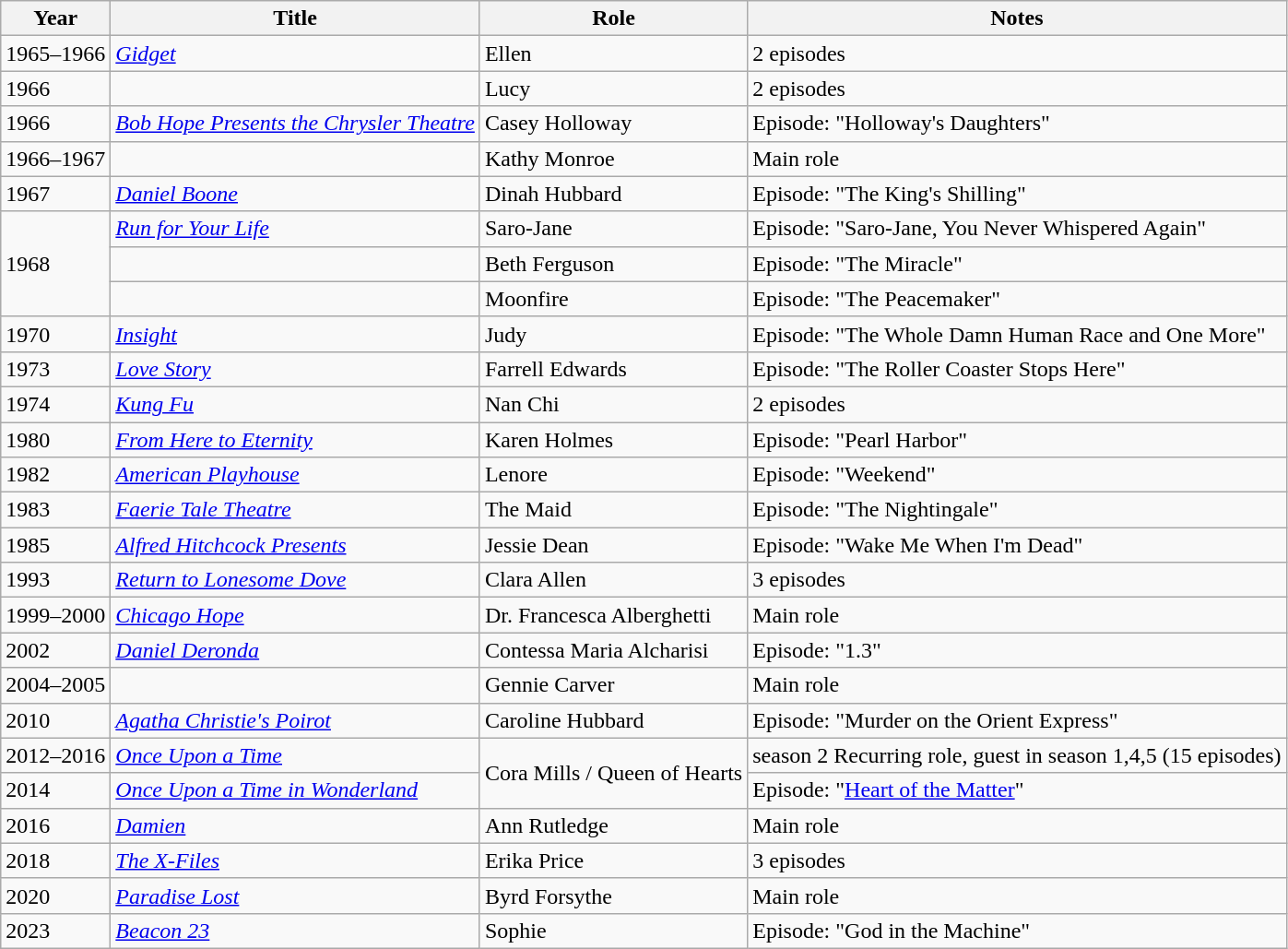<table class="wikitable sortable">
<tr>
<th>Year</th>
<th>Title</th>
<th>Role</th>
<th class="unsortable">Notes</th>
</tr>
<tr>
<td>1965–1966</td>
<td><em><a href='#'>Gidget</a></em></td>
<td>Ellen</td>
<td>2 episodes</td>
</tr>
<tr>
<td>1966</td>
<td><em></em></td>
<td>Lucy</td>
<td>2 episodes</td>
</tr>
<tr>
<td>1966</td>
<td><em><a href='#'>Bob Hope Presents the Chrysler Theatre</a></em></td>
<td>Casey Holloway</td>
<td>Episode: "Holloway's Daughters"</td>
</tr>
<tr>
<td>1966–1967</td>
<td><em></em></td>
<td>Kathy Monroe</td>
<td>Main role</td>
</tr>
<tr>
<td>1967</td>
<td><em><a href='#'>Daniel Boone</a></em></td>
<td>Dinah Hubbard</td>
<td>Episode: "The King's Shilling"</td>
</tr>
<tr>
<td rowspan="3">1968</td>
<td><em><a href='#'>Run for Your Life</a></em></td>
<td>Saro-Jane</td>
<td>Episode: "Saro-Jane, You Never Whispered Again"</td>
</tr>
<tr>
<td><em></em></td>
<td>Beth Ferguson</td>
<td>Episode: "The Miracle"</td>
</tr>
<tr>
<td><em></em></td>
<td>Moonfire</td>
<td>Episode: "The Peacemaker"</td>
</tr>
<tr>
<td>1970</td>
<td><em><a href='#'>Insight</a></em></td>
<td>Judy</td>
<td>Episode: "The Whole Damn Human Race and One More"</td>
</tr>
<tr>
<td>1973</td>
<td><em><a href='#'>Love Story</a></em></td>
<td>Farrell Edwards</td>
<td>Episode: "The Roller Coaster Stops Here"</td>
</tr>
<tr>
<td>1974</td>
<td><em><a href='#'>Kung Fu</a></em></td>
<td>Nan Chi</td>
<td>2 episodes</td>
</tr>
<tr>
<td>1980</td>
<td><em><a href='#'>From Here to Eternity</a></em></td>
<td>Karen Holmes</td>
<td>Episode: "Pearl Harbor"</td>
</tr>
<tr>
<td>1982</td>
<td><em><a href='#'>American Playhouse</a></em></td>
<td>Lenore</td>
<td>Episode: "Weekend"</td>
</tr>
<tr>
<td>1983</td>
<td><em><a href='#'>Faerie Tale Theatre</a></em></td>
<td>The Maid</td>
<td>Episode: "The Nightingale"</td>
</tr>
<tr>
<td>1985</td>
<td><em><a href='#'>Alfred Hitchcock Presents</a></em></td>
<td>Jessie Dean</td>
<td>Episode: "Wake Me When I'm Dead"</td>
</tr>
<tr>
<td>1993</td>
<td><em><a href='#'>Return to Lonesome Dove</a></em></td>
<td>Clara Allen</td>
<td>3 episodes</td>
</tr>
<tr>
<td>1999–2000</td>
<td><em><a href='#'>Chicago Hope</a></em></td>
<td>Dr. Francesca Alberghetti</td>
<td>Main role</td>
</tr>
<tr>
<td>2002</td>
<td><em><a href='#'>Daniel Deronda</a></em></td>
<td>Contessa Maria Alcharisi</td>
<td>Episode: "1.3"</td>
</tr>
<tr>
<td>2004–2005</td>
<td><em></em></td>
<td>Gennie Carver</td>
<td>Main role</td>
</tr>
<tr>
<td>2010</td>
<td><em><a href='#'>Agatha Christie's Poirot</a></em></td>
<td>Caroline Hubbard</td>
<td>Episode: "Murder on the Orient Express"</td>
</tr>
<tr>
<td>2012–2016</td>
<td><em><a href='#'>Once Upon a Time</a></em></td>
<td rowspan="2">Cora Mills / Queen of Hearts</td>
<td>season 2 Recurring role, guest in season 1,4,5 (15 episodes)</td>
</tr>
<tr>
<td>2014</td>
<td><em><a href='#'>Once Upon a Time in Wonderland</a></em></td>
<td>Episode: "<a href='#'>Heart of the Matter</a>"</td>
</tr>
<tr>
<td>2016</td>
<td><em><a href='#'>Damien</a></em></td>
<td>Ann Rutledge</td>
<td>Main role</td>
</tr>
<tr>
<td>2018</td>
<td><em><a href='#'>The X-Files</a></em></td>
<td>Erika Price</td>
<td>3 episodes</td>
</tr>
<tr>
<td>2020</td>
<td><em><a href='#'>Paradise Lost</a></em></td>
<td>Byrd Forsythe</td>
<td>Main role</td>
</tr>
<tr>
<td>2023</td>
<td><em><a href='#'>Beacon 23</a></em></td>
<td>Sophie</td>
<td>Episode: "God in the Machine"</td>
</tr>
</table>
